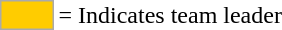<table>
<tr>
<td style="background:#fc0; border:1px solid #aaa; width:2em;"></td>
<td>= Indicates team leader</td>
</tr>
</table>
